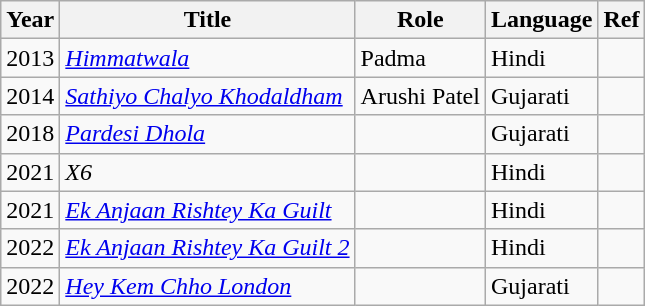<table class="wikitable">
<tr>
<th>Year</th>
<th>Title</th>
<th>Role</th>
<th>Language</th>
<th>Ref</th>
</tr>
<tr>
<td>2013</td>
<td><em><a href='#'>Himmatwala</a></em></td>
<td>Padma</td>
<td>Hindi</td>
<td></td>
</tr>
<tr>
<td>2014</td>
<td><em><a href='#'>Sathiyo Chalyo Khodaldham</a></em></td>
<td>Arushi Patel</td>
<td>Gujarati</td>
<td></td>
</tr>
<tr>
<td>2018</td>
<td><em><a href='#'>Pardesi Dhola</a></em></td>
<td></td>
<td>Gujarati</td>
<td></td>
</tr>
<tr>
<td>2021</td>
<td><em>X6</em></td>
<td></td>
<td>Hindi</td>
<td></td>
</tr>
<tr>
<td>2021</td>
<td><em><a href='#'>Ek Anjaan Rishtey Ka Guilt</a></em></td>
<td></td>
<td>Hindi</td>
<td></td>
</tr>
<tr>
<td>2022</td>
<td><em><a href='#'>Ek Anjaan Rishtey Ka Guilt 2</a></em></td>
<td></td>
<td>Hindi</td>
<td></td>
</tr>
<tr>
<td>2022</td>
<td><em><a href='#'>Hey Kem Chho London</a></em></td>
<td></td>
<td>Gujarati</td>
<td></td>
</tr>
</table>
